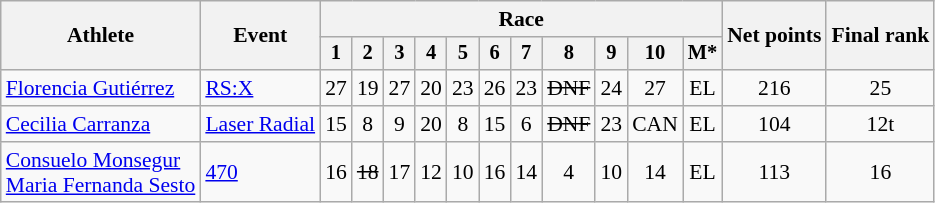<table class="wikitable" style="font-size:90%">
<tr>
<th rowspan="2">Athlete</th>
<th rowspan="2">Event</th>
<th colspan=11>Race</th>
<th rowspan=2>Net points</th>
<th rowspan=2>Final rank</th>
</tr>
<tr style="font-size:95%">
<th>1</th>
<th>2</th>
<th>3</th>
<th>4</th>
<th>5</th>
<th>6</th>
<th>7</th>
<th>8</th>
<th>9</th>
<th>10</th>
<th>M*</th>
</tr>
<tr align=center>
<td align=left><a href='#'>Florencia Gutiérrez</a></td>
<td align=left><a href='#'>RS:X</a></td>
<td>27</td>
<td>19</td>
<td>27</td>
<td>20</td>
<td>23</td>
<td>26</td>
<td>23</td>
<td><s>DNF</s></td>
<td>24</td>
<td>27</td>
<td>EL</td>
<td>216</td>
<td>25</td>
</tr>
<tr align=center>
<td align=left><a href='#'>Cecilia Carranza</a></td>
<td align=left><a href='#'>Laser Radial</a></td>
<td>15</td>
<td>8</td>
<td>9</td>
<td>20</td>
<td>8</td>
<td>15</td>
<td>6</td>
<td><s>DNF</s></td>
<td>23</td>
<td>CAN</td>
<td>EL</td>
<td>104</td>
<td>12t</td>
</tr>
<tr align=center>
<td align=left><a href='#'>Consuelo Monsegur</a><br><a href='#'>Maria Fernanda Sesto</a></td>
<td align=left><a href='#'>470</a></td>
<td>16</td>
<td><s>18</s></td>
<td>17</td>
<td>12</td>
<td>10</td>
<td>16</td>
<td>14</td>
<td>4</td>
<td>10</td>
<td>14</td>
<td>EL</td>
<td>113</td>
<td>16</td>
</tr>
</table>
